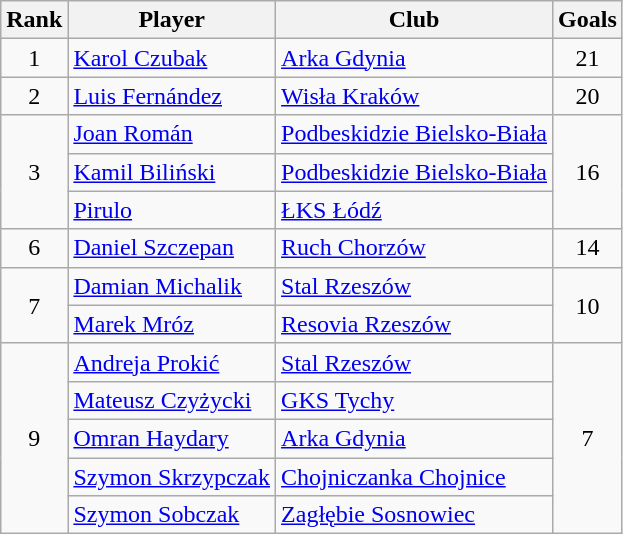<table class="wikitable" style="text-align:center">
<tr>
<th>Rank</th>
<th>Player</th>
<th>Club</th>
<th>Goals</th>
</tr>
<tr>
<td rowspan="1">1</td>
<td align="left"> <a href='#'>Karol Czubak</a></td>
<td align="left"><a href='#'>Arka Gdynia</a></td>
<td rowspan="1">21</td>
</tr>
<tr>
<td rowspan="1">2</td>
<td align="left"> <a href='#'>Luis Fernández</a></td>
<td align="left"><a href='#'>Wisła Kraków</a></td>
<td rowspan="1">20</td>
</tr>
<tr>
<td rowspan="3">3</td>
<td align="left"> <a href='#'>Joan Román</a></td>
<td align="left"><a href='#'>Podbeskidzie Bielsko-Biała</a></td>
<td rowspan="3">16</td>
</tr>
<tr>
<td align="left"> <a href='#'>Kamil Biliński</a></td>
<td align="left"><a href='#'>Podbeskidzie Bielsko-Biała</a></td>
</tr>
<tr>
<td align="left"> <a href='#'>Pirulo</a></td>
<td align="left"><a href='#'>ŁKS Łódź</a></td>
</tr>
<tr>
<td rowspan="1">6</td>
<td align="left"> <a href='#'>Daniel Szczepan</a></td>
<td align="left"><a href='#'>Ruch Chorzów</a></td>
<td rowspan="1">14</td>
</tr>
<tr>
<td rowspan="2">7</td>
<td align="left"> <a href='#'>Damian Michalik</a></td>
<td align="left"><a href='#'>Stal Rzeszów</a></td>
<td rowspan="2">10</td>
</tr>
<tr>
<td align="left"> <a href='#'>Marek Mróz</a></td>
<td align="left"><a href='#'>Resovia Rzeszów</a></td>
</tr>
<tr>
<td rowspan="5">9</td>
<td align="left"> <a href='#'>Andreja Prokić</a></td>
<td align="left"><a href='#'>Stal Rzeszów</a></td>
<td rowspan="5">7</td>
</tr>
<tr>
<td align="left"> <a href='#'>Mateusz Czyżycki</a></td>
<td align="left"><a href='#'>GKS Tychy</a></td>
</tr>
<tr>
<td align="left"> <a href='#'>Omran Haydary</a></td>
<td align="left"><a href='#'>Arka Gdynia</a></td>
</tr>
<tr>
<td align="left"> <a href='#'>Szymon Skrzypczak</a></td>
<td align="left"><a href='#'>Chojniczanka Chojnice</a></td>
</tr>
<tr>
<td align="left"> <a href='#'>Szymon Sobczak</a></td>
<td align="left"><a href='#'>Zagłębie Sosnowiec</a></td>
</tr>
</table>
